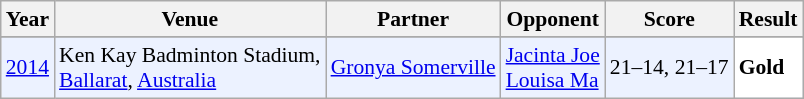<table class="sortable wikitable" style="font-size: 90%;">
<tr>
<th>Year</th>
<th>Venue</th>
<th>Partner</th>
<th>Opponent</th>
<th>Score</th>
<th>Result</th>
</tr>
<tr>
</tr>
<tr style="background:#ECF2FF">
<td align="center"><a href='#'>2014</a></td>
<td align="left">Ken Kay Badminton Stadium,<br> <a href='#'>Ballarat</a>, <a href='#'>Australia</a></td>
<td align="left"> <a href='#'>Gronya Somerville</a></td>
<td align="left"> <a href='#'>Jacinta Joe</a><br> <a href='#'>Louisa Ma</a></td>
<td align="center">21–14, 21–17</td>
<td style="text-align:left; background:white"> <strong>Gold</strong></td>
</tr>
</table>
